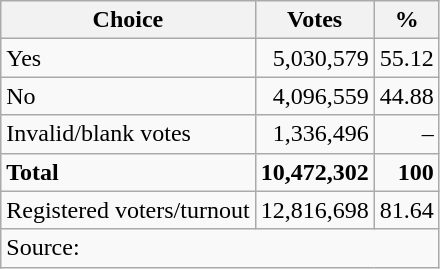<table class=wikitable style=text-align:right>
<tr>
<th>Choice</th>
<th>Votes</th>
<th>%</th>
</tr>
<tr>
<td align=left>Yes</td>
<td>5,030,579</td>
<td>55.12</td>
</tr>
<tr>
<td align=left>No</td>
<td>4,096,559</td>
<td>44.88</td>
</tr>
<tr>
<td align=left>Invalid/blank votes</td>
<td>1,336,496</td>
<td>–</td>
</tr>
<tr>
<td align=left><strong>Total</strong></td>
<td><strong>10,472,302</strong></td>
<td><strong>100</strong></td>
</tr>
<tr>
<td align=left>Registered voters/turnout</td>
<td>12,816,698</td>
<td>81.64</td>
</tr>
<tr>
<td align=left colspan=3>Source:  </td>
</tr>
</table>
